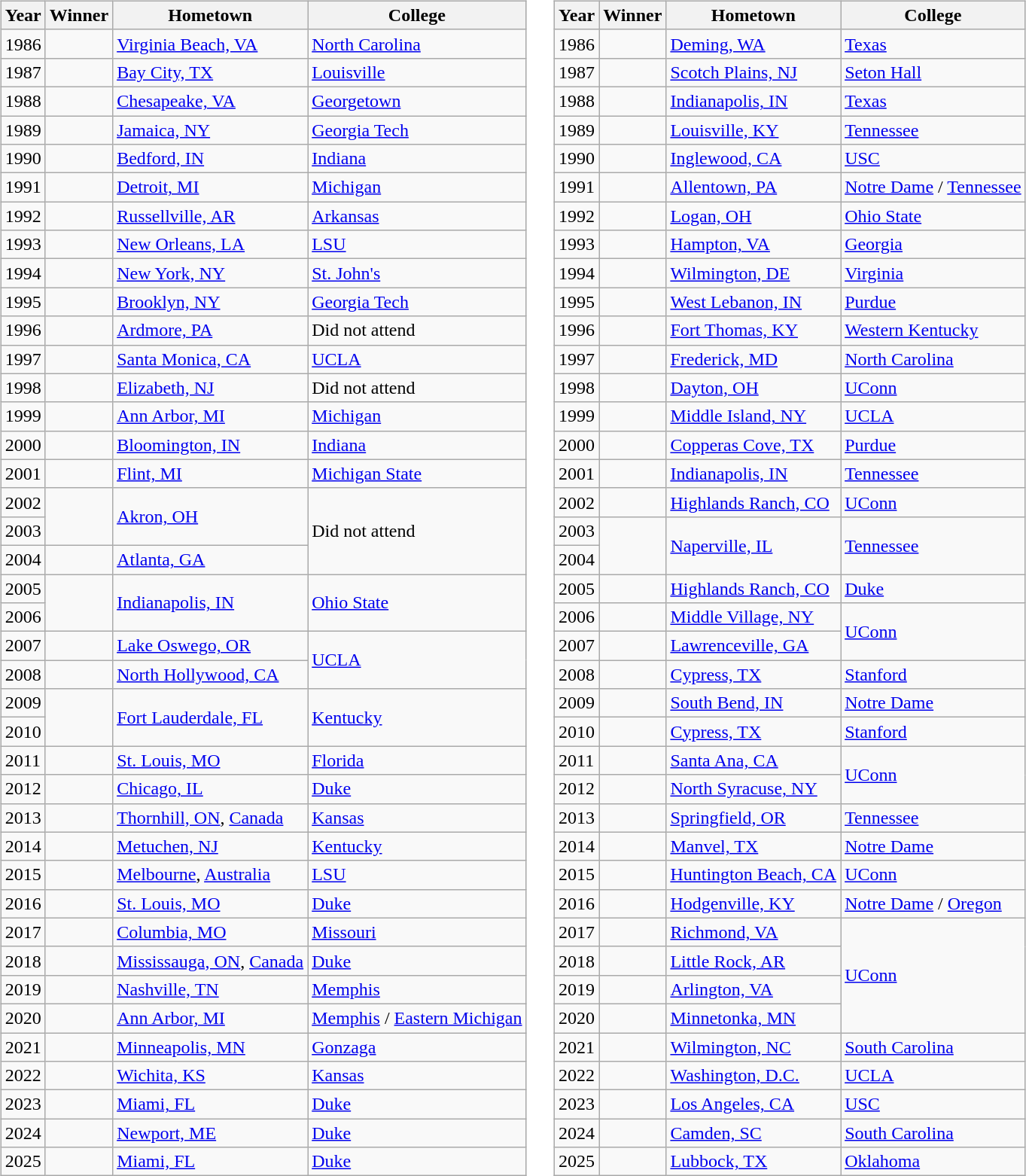<table>
<tr valign="top">
<td><br><table class="wikitable sortable">
<tr>
<th>Year</th>
<th>Winner</th>
<th>Hometown</th>
<th>College</th>
</tr>
<tr>
<td>1986</td>
<td></td>
<td><a href='#'>Virginia Beach, VA</a></td>
<td><a href='#'>North Carolina</a></td>
</tr>
<tr>
<td>1987</td>
<td></td>
<td><a href='#'>Bay City, TX</a></td>
<td><a href='#'>Louisville</a></td>
</tr>
<tr>
<td>1988</td>
<td></td>
<td><a href='#'>Chesapeake, VA</a></td>
<td><a href='#'>Georgetown</a></td>
</tr>
<tr>
<td>1989</td>
<td></td>
<td><a href='#'>Jamaica, NY</a></td>
<td><a href='#'>Georgia Tech</a></td>
</tr>
<tr>
<td>1990</td>
<td></td>
<td><a href='#'>Bedford, IN</a></td>
<td><a href='#'>Indiana</a></td>
</tr>
<tr>
<td>1991</td>
<td></td>
<td><a href='#'>Detroit, MI</a></td>
<td><a href='#'>Michigan</a></td>
</tr>
<tr>
<td>1992</td>
<td></td>
<td><a href='#'>Russellville, AR</a></td>
<td><a href='#'>Arkansas</a></td>
</tr>
<tr>
<td>1993</td>
<td></td>
<td><a href='#'>New Orleans, LA</a></td>
<td><a href='#'>LSU</a></td>
</tr>
<tr>
<td>1994</td>
<td></td>
<td><a href='#'>New York, NY</a></td>
<td><a href='#'>St. John's</a></td>
</tr>
<tr>
<td>1995</td>
<td></td>
<td><a href='#'>Brooklyn, NY</a></td>
<td><a href='#'>Georgia Tech</a></td>
</tr>
<tr>
<td>1996</td>
<td></td>
<td><a href='#'>Ardmore, PA</a></td>
<td>Did not attend</td>
</tr>
<tr>
<td>1997</td>
<td></td>
<td><a href='#'>Santa Monica, CA</a></td>
<td><a href='#'>UCLA</a></td>
</tr>
<tr>
<td>1998</td>
<td></td>
<td><a href='#'>Elizabeth, NJ</a></td>
<td>Did not attend</td>
</tr>
<tr>
<td>1999</td>
<td></td>
<td><a href='#'>Ann Arbor, MI</a></td>
<td><a href='#'>Michigan</a></td>
</tr>
<tr>
<td>2000</td>
<td></td>
<td><a href='#'>Bloomington, IN</a></td>
<td><a href='#'>Indiana</a></td>
</tr>
<tr>
<td>2001</td>
<td></td>
<td><a href='#'>Flint, MI</a></td>
<td><a href='#'>Michigan State</a></td>
</tr>
<tr>
<td>2002</td>
<td rowspan="2"></td>
<td rowspan="2"><a href='#'>Akron, OH</a></td>
<td rowspan="3">Did not attend</td>
</tr>
<tr>
<td>2003</td>
</tr>
<tr>
<td>2004</td>
<td></td>
<td><a href='#'>Atlanta, GA</a></td>
</tr>
<tr>
<td>2005</td>
<td rowspan="2"></td>
<td rowspan="2"><a href='#'>Indianapolis, IN</a></td>
<td rowspan="2"><a href='#'>Ohio State</a></td>
</tr>
<tr>
<td>2006</td>
</tr>
<tr>
<td>2007</td>
<td></td>
<td><a href='#'>Lake Oswego, OR</a></td>
<td rowspan="2"><a href='#'>UCLA</a></td>
</tr>
<tr>
<td>2008</td>
<td></td>
<td><a href='#'>North Hollywood, CA</a></td>
</tr>
<tr>
<td>2009</td>
<td rowspan="2"></td>
<td rowspan="2"><a href='#'>Fort Lauderdale, FL</a></td>
<td rowspan="2"><a href='#'>Kentucky</a></td>
</tr>
<tr>
<td>2010</td>
</tr>
<tr>
<td>2011</td>
<td></td>
<td><a href='#'>St. Louis, MO</a></td>
<td><a href='#'>Florida</a></td>
</tr>
<tr>
<td>2012</td>
<td></td>
<td><a href='#'>Chicago, IL</a></td>
<td><a href='#'>Duke</a></td>
</tr>
<tr>
<td>2013</td>
<td></td>
<td><a href='#'>Thornhill, ON</a>, <a href='#'>Canada</a></td>
<td><a href='#'>Kansas</a></td>
</tr>
<tr>
<td>2014</td>
<td></td>
<td><a href='#'>Metuchen, NJ</a></td>
<td><a href='#'>Kentucky</a></td>
</tr>
<tr>
<td>2015</td>
<td></td>
<td><a href='#'>Melbourne</a>, <a href='#'>Australia</a></td>
<td><a href='#'>LSU</a></td>
</tr>
<tr>
<td>2016</td>
<td></td>
<td><a href='#'>St. Louis, MO</a></td>
<td><a href='#'>Duke</a></td>
</tr>
<tr>
<td>2017</td>
<td></td>
<td><a href='#'>Columbia, MO</a></td>
<td><a href='#'>Missouri</a></td>
</tr>
<tr>
<td>2018</td>
<td></td>
<td><a href='#'>Mississauga, ON</a>, <a href='#'>Canada</a></td>
<td><a href='#'>Duke</a></td>
</tr>
<tr>
<td>2019</td>
<td></td>
<td><a href='#'>Nashville, TN</a></td>
<td><a href='#'>Memphis</a></td>
</tr>
<tr>
<td>2020</td>
<td></td>
<td><a href='#'>Ann Arbor, MI</a></td>
<td><a href='#'>Memphis</a> / <a href='#'>Eastern Michigan</a></td>
</tr>
<tr>
<td>2021</td>
<td></td>
<td><a href='#'>Minneapolis, MN</a></td>
<td><a href='#'>Gonzaga</a></td>
</tr>
<tr>
<td>2022</td>
<td></td>
<td><a href='#'>Wichita, KS</a></td>
<td><a href='#'>Kansas</a></td>
</tr>
<tr>
<td>2023</td>
<td></td>
<td><a href='#'>Miami, FL</a></td>
<td><a href='#'>Duke</a></td>
</tr>
<tr>
<td>2024</td>
<td></td>
<td><a href='#'>Newport, ME</a></td>
<td><a href='#'>Duke</a></td>
</tr>
<tr>
<td>2025</td>
<td></td>
<td><a href='#'>Miami, FL</a></td>
<td><a href='#'>Duke</a></td>
</tr>
</table>
</td>
<td></td>
<td><br><table class="wikitable sortable">
<tr>
<th>Year</th>
<th>Winner</th>
<th>Hometown</th>
<th>College</th>
</tr>
<tr>
<td>1986</td>
<td></td>
<td><a href='#'>Deming, WA</a></td>
<td><a href='#'>Texas</a></td>
</tr>
<tr>
<td>1987</td>
<td></td>
<td><a href='#'>Scotch Plains, NJ</a></td>
<td><a href='#'>Seton Hall</a></td>
</tr>
<tr>
<td>1988</td>
<td></td>
<td><a href='#'>Indianapolis, IN</a></td>
<td><a href='#'>Texas</a></td>
</tr>
<tr>
<td>1989</td>
<td></td>
<td><a href='#'>Louisville, KY</a></td>
<td><a href='#'>Tennessee</a></td>
</tr>
<tr>
<td>1990</td>
<td></td>
<td><a href='#'>Inglewood, CA</a></td>
<td><a href='#'>USC</a></td>
</tr>
<tr>
<td>1991</td>
<td></td>
<td><a href='#'>Allentown, PA</a></td>
<td><a href='#'>Notre Dame</a> / <a href='#'>Tennessee</a></td>
</tr>
<tr>
<td>1992</td>
<td></td>
<td><a href='#'>Logan, OH</a></td>
<td><a href='#'>Ohio State</a></td>
</tr>
<tr>
<td>1993</td>
<td></td>
<td><a href='#'>Hampton, VA</a></td>
<td><a href='#'>Georgia</a></td>
</tr>
<tr>
<td>1994</td>
<td></td>
<td><a href='#'>Wilmington, DE</a></td>
<td><a href='#'>Virginia</a></td>
</tr>
<tr>
<td>1995</td>
<td></td>
<td><a href='#'>West Lebanon, IN</a></td>
<td><a href='#'>Purdue</a></td>
</tr>
<tr>
<td>1996</td>
<td></td>
<td><a href='#'>Fort Thomas, KY</a></td>
<td><a href='#'>Western Kentucky</a></td>
</tr>
<tr>
<td>1997</td>
<td></td>
<td><a href='#'>Frederick, MD</a></td>
<td><a href='#'>North Carolina</a></td>
</tr>
<tr>
<td>1998</td>
<td></td>
<td><a href='#'>Dayton, OH</a></td>
<td><a href='#'>UConn</a></td>
</tr>
<tr>
<td>1999</td>
<td></td>
<td><a href='#'>Middle Island, NY</a></td>
<td><a href='#'>UCLA</a></td>
</tr>
<tr>
<td>2000</td>
<td></td>
<td><a href='#'>Copperas Cove, TX</a></td>
<td><a href='#'>Purdue</a></td>
</tr>
<tr>
<td>2001</td>
<td></td>
<td><a href='#'>Indianapolis, IN</a></td>
<td><a href='#'>Tennessee</a></td>
</tr>
<tr>
<td>2002</td>
<td></td>
<td><a href='#'>Highlands Ranch, CO</a></td>
<td><a href='#'>UConn</a></td>
</tr>
<tr>
<td>2003</td>
<td rowspan="2"></td>
<td rowspan="2"><a href='#'>Naperville, IL</a></td>
<td rowspan="2"><a href='#'>Tennessee</a></td>
</tr>
<tr>
<td>2004</td>
</tr>
<tr>
<td>2005</td>
<td></td>
<td><a href='#'>Highlands Ranch, CO</a></td>
<td><a href='#'>Duke</a></td>
</tr>
<tr>
<td>2006</td>
<td></td>
<td><a href='#'>Middle Village, NY</a></td>
<td rowspan="2"><a href='#'>UConn</a></td>
</tr>
<tr>
<td>2007</td>
<td></td>
<td><a href='#'>Lawrenceville, GA</a></td>
</tr>
<tr>
<td>2008</td>
<td></td>
<td><a href='#'>Cypress, TX</a></td>
<td><a href='#'>Stanford</a></td>
</tr>
<tr>
<td>2009</td>
<td></td>
<td><a href='#'>South Bend, IN</a></td>
<td><a href='#'>Notre Dame</a></td>
</tr>
<tr>
<td>2010</td>
<td></td>
<td><a href='#'>Cypress, TX</a></td>
<td><a href='#'>Stanford</a></td>
</tr>
<tr>
<td>2011</td>
<td></td>
<td><a href='#'>Santa Ana, CA</a></td>
<td rowspan="2"><a href='#'>UConn</a></td>
</tr>
<tr>
<td>2012</td>
<td></td>
<td><a href='#'>North Syracuse, NY</a></td>
</tr>
<tr>
<td>2013</td>
<td></td>
<td><a href='#'>Springfield, OR</a></td>
<td><a href='#'>Tennessee</a></td>
</tr>
<tr>
<td>2014</td>
<td></td>
<td><a href='#'>Manvel, TX</a></td>
<td><a href='#'>Notre Dame</a></td>
</tr>
<tr>
<td>2015</td>
<td></td>
<td><a href='#'>Huntington Beach, CA</a></td>
<td><a href='#'>UConn</a></td>
</tr>
<tr>
<td>2016</td>
<td></td>
<td><a href='#'>Hodgenville, KY</a></td>
<td><a href='#'>Notre Dame</a> / <a href='#'>Oregon</a></td>
</tr>
<tr>
<td>2017</td>
<td></td>
<td><a href='#'>Richmond, VA</a></td>
<td rowspan="4"><a href='#'>UConn</a></td>
</tr>
<tr>
<td>2018</td>
<td></td>
<td><a href='#'>Little Rock, AR</a></td>
</tr>
<tr>
<td>2019</td>
<td></td>
<td><a href='#'>Arlington, VA</a></td>
</tr>
<tr>
<td>2020</td>
<td></td>
<td><a href='#'>Minnetonka, MN</a></td>
</tr>
<tr>
<td>2021</td>
<td></td>
<td><a href='#'>Wilmington, NC</a></td>
<td><a href='#'>South Carolina</a></td>
</tr>
<tr>
<td>2022</td>
<td></td>
<td><a href='#'>Washington, D.C.</a></td>
<td><a href='#'>UCLA</a></td>
</tr>
<tr>
<td>2023</td>
<td></td>
<td><a href='#'>Los Angeles, CA</a></td>
<td><a href='#'>USC</a></td>
</tr>
<tr>
<td>2024</td>
<td></td>
<td><a href='#'>Camden, SC</a></td>
<td><a href='#'>South Carolina</a></td>
</tr>
<tr>
<td>2025</td>
<td></td>
<td><a href='#'>Lubbock, TX</a></td>
<td><a href='#'>Oklahoma</a></td>
</tr>
</table>
</td>
</tr>
</table>
